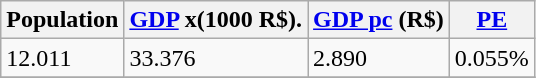<table class="wikitable" border="1">
<tr>
<th>Population</th>
<th><a href='#'>GDP</a> x(1000 R$).</th>
<th><a href='#'>GDP pc</a> (R$)</th>
<th><a href='#'>PE</a></th>
</tr>
<tr>
<td>12.011</td>
<td>33.376</td>
<td>2.890</td>
<td>0.055%</td>
</tr>
<tr>
</tr>
</table>
